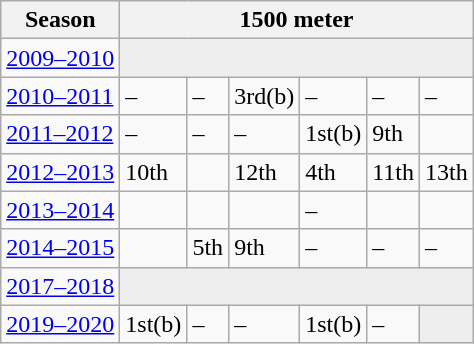<table class="wikitable" style="display: inline-table;">
<tr>
<th>Season</th>
<th colspan="6">1500 meter</th>
</tr>
<tr>
<td><a href='#'>2009–2010</a></td>
<td colspan="6" bgcolor=#EEEEEE></td>
</tr>
<tr>
<td><a href='#'>2010–2011</a></td>
<td>–</td>
<td>–</td>
<td>3rd(b)</td>
<td>–</td>
<td>–</td>
<td>–</td>
</tr>
<tr>
<td><a href='#'>2011–2012</a></td>
<td>–</td>
<td>–</td>
<td>–</td>
<td>1st(b)</td>
<td>9th</td>
<td></td>
</tr>
<tr>
<td><a href='#'>2012–2013</a></td>
<td>10th</td>
<td></td>
<td>12th</td>
<td>4th</td>
<td>11th</td>
<td>13th</td>
</tr>
<tr>
<td><a href='#'>2013–2014</a></td>
<td></td>
<td></td>
<td></td>
<td>–</td>
<td></td>
<td></td>
</tr>
<tr>
<td><a href='#'>2014–2015</a></td>
<td></td>
<td>5th</td>
<td>9th</td>
<td>–</td>
<td>–</td>
<td>–</td>
</tr>
<tr>
<td><a href='#'>2017–2018</a></td>
<td colspan="6" bgcolor=#EEEEEE></td>
</tr>
<tr>
<td><a href='#'>2019–2020</a></td>
<td>1st(b)</td>
<td>–</td>
<td>–</td>
<td>1st(b)</td>
<td>–</td>
<td colspan="1" bgcolor=#EEEEEE></td>
</tr>
</table>
